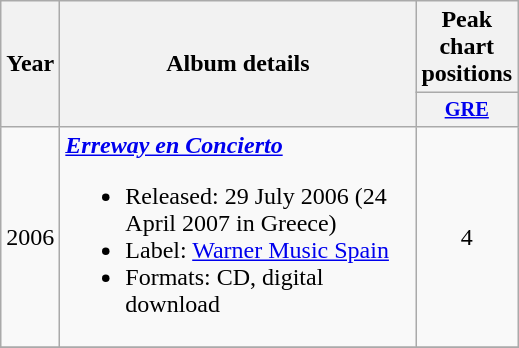<table class="wikitable" style="text-align:center;">
<tr>
<th rowspan="2">Year</th>
<th rowspan="2" width="230">Album details</th>
<th colspan="1">Peak chart positions</th>
</tr>
<tr>
<th style="width:3em;font-size:85%"><a href='#'>GRE</a></th>
</tr>
<tr>
<td>2006</td>
<td align=left><strong><em><a href='#'>Erreway en Concierto</a></em></strong><br><ul><li>Released: 29 July 2006 (24 April 2007 in Greece)</li><li>Label: <a href='#'>Warner Music Spain</a></li><li>Formats: CD, digital download</li></ul></td>
<td>4</td>
</tr>
<tr>
</tr>
</table>
